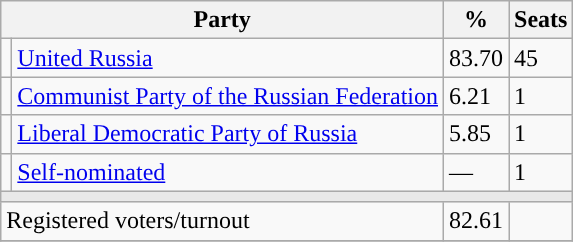<table class="wikitable">
<tr>
<th colspan=2>Party</th>
<th>%</th>
<th>Seats</th>
</tr>
<tr>
<td style="background:"></td>
<td><a href='#'>United Russia</a></td>
<td>83.70</td>
<td>45</td>
</tr>
<tr>
<td style="background:"></td>
<td><a href='#'>Communist Party of the Russian Federation</a></td>
<td>6.21</td>
<td>1</td>
</tr>
<tr>
<td style="background:"></td>
<td><a href='#'>Liberal Democratic Party of Russia</a></td>
<td>5.85</td>
<td>1</td>
</tr>
<tr>
<td style="background:"></td>
<td><a href='#'>Self-nominated</a></td>
<td>—</td>
<td>1</td>
</tr>
<tr>
<td colspan=4 style="background:#E9E9E9;"></td>
</tr>
<tr>
<td align=left colspan=2>Registered voters/turnout</td>
<td>82.61</td>
<td></td>
</tr>
<tr>
</tr>
</table>
